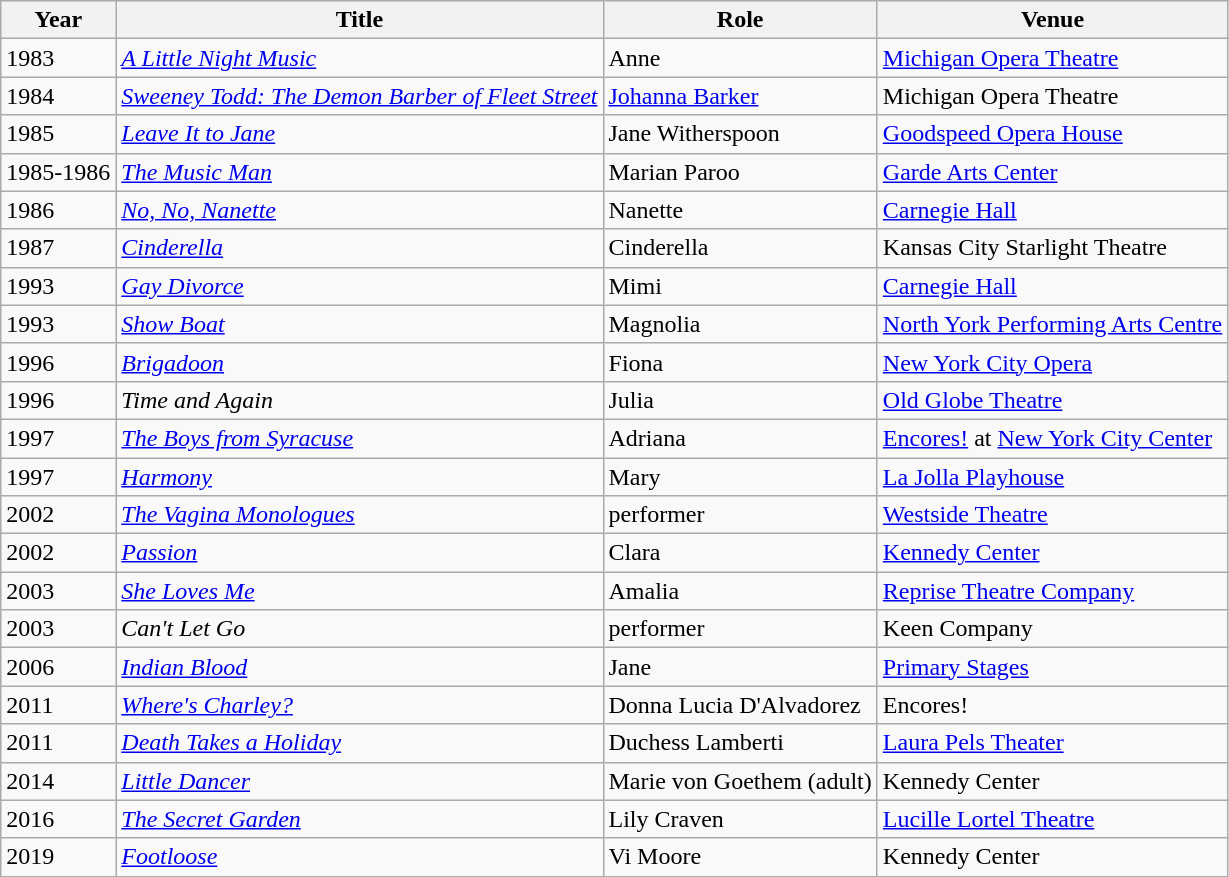<table class="wikitable">
<tr>
<th>Year</th>
<th>Title</th>
<th>Role</th>
<th>Venue</th>
</tr>
<tr>
<td>1983</td>
<td><em><a href='#'>A Little Night Music</a></em></td>
<td>Anne</td>
<td><a href='#'>Michigan Opera Theatre</a></td>
</tr>
<tr>
<td>1984</td>
<td><em><a href='#'>Sweeney Todd: The Demon Barber of Fleet Street</a></em></td>
<td><a href='#'>Johanna Barker</a></td>
<td>Michigan Opera Theatre</td>
</tr>
<tr>
<td>1985</td>
<td><em><a href='#'>Leave It to Jane</a></em></td>
<td>Jane Witherspoon</td>
<td><a href='#'>Goodspeed Opera House</a></td>
</tr>
<tr>
<td>1985-1986</td>
<td><em><a href='#'>The Music Man</a></em></td>
<td>Marian Paroo</td>
<td><a href='#'>Garde Arts Center</a></td>
</tr>
<tr>
<td>1986</td>
<td><em><a href='#'>No, No, Nanette</a></em></td>
<td>Nanette</td>
<td><a href='#'>Carnegie Hall</a></td>
</tr>
<tr>
<td>1987</td>
<td><a href='#'><em>Cinderella</em></a></td>
<td>Cinderella</td>
<td>Kansas City Starlight Theatre</td>
</tr>
<tr>
<td>1993</td>
<td><em><a href='#'>Gay Divorce</a></em></td>
<td>Mimi</td>
<td><a href='#'>Carnegie Hall</a></td>
</tr>
<tr>
<td>1993</td>
<td><em><a href='#'>Show Boat</a></em></td>
<td>Magnolia</td>
<td><a href='#'>North York Performing Arts Centre</a></td>
</tr>
<tr>
<td>1996</td>
<td><em><a href='#'>Brigadoon</a></em></td>
<td>Fiona</td>
<td><a href='#'>New York City Opera</a></td>
</tr>
<tr>
<td>1996</td>
<td><em>Time and Again</em></td>
<td>Julia</td>
<td><a href='#'>Old Globe Theatre</a></td>
</tr>
<tr>
<td>1997</td>
<td><em><a href='#'>The Boys from Syracuse</a></em></td>
<td>Adriana</td>
<td><a href='#'>Encores!</a> at <a href='#'>New York City Center</a></td>
</tr>
<tr>
<td>1997</td>
<td><a href='#'><em>Harmony</em></a></td>
<td>Mary</td>
<td><a href='#'>La Jolla Playhouse</a></td>
</tr>
<tr>
<td>2002</td>
<td><em><a href='#'>The Vagina Monologues</a></em></td>
<td>performer</td>
<td><a href='#'>Westside Theatre</a></td>
</tr>
<tr>
<td>2002</td>
<td><a href='#'><em>Passion</em></a></td>
<td>Clara</td>
<td><a href='#'>Kennedy Center</a></td>
</tr>
<tr>
<td>2003</td>
<td><em><a href='#'>She Loves Me</a></em></td>
<td>Amalia</td>
<td><a href='#'>Reprise Theatre Company</a></td>
</tr>
<tr>
<td>2003</td>
<td><em>Can't Let Go</em></td>
<td>performer</td>
<td>Keen Company</td>
</tr>
<tr>
<td>2006</td>
<td><a href='#'><em>Indian Blood</em></a></td>
<td>Jane</td>
<td><a href='#'>Primary Stages</a></td>
</tr>
<tr>
<td>2011</td>
<td><em><a href='#'>Where's Charley?</a></em></td>
<td>Donna Lucia D'Alvadorez</td>
<td>Encores!</td>
</tr>
<tr>
<td>2011</td>
<td><a href='#'><em>Death Takes a Holiday</em></a></td>
<td>Duchess Lamberti</td>
<td><a href='#'>Laura Pels Theater</a></td>
</tr>
<tr>
<td>2014</td>
<td><a href='#'><em>Little Dancer</em></a></td>
<td>Marie von Goethem (adult)</td>
<td>Kennedy Center</td>
</tr>
<tr>
<td>2016</td>
<td><a href='#'><em>The Secret Garden</em></a></td>
<td>Lily Craven</td>
<td><a href='#'>Lucille Lortel Theatre</a></td>
</tr>
<tr>
<td>2019</td>
<td><a href='#'><em>Footloose</em></a></td>
<td>Vi Moore</td>
<td>Kennedy Center</td>
</tr>
</table>
